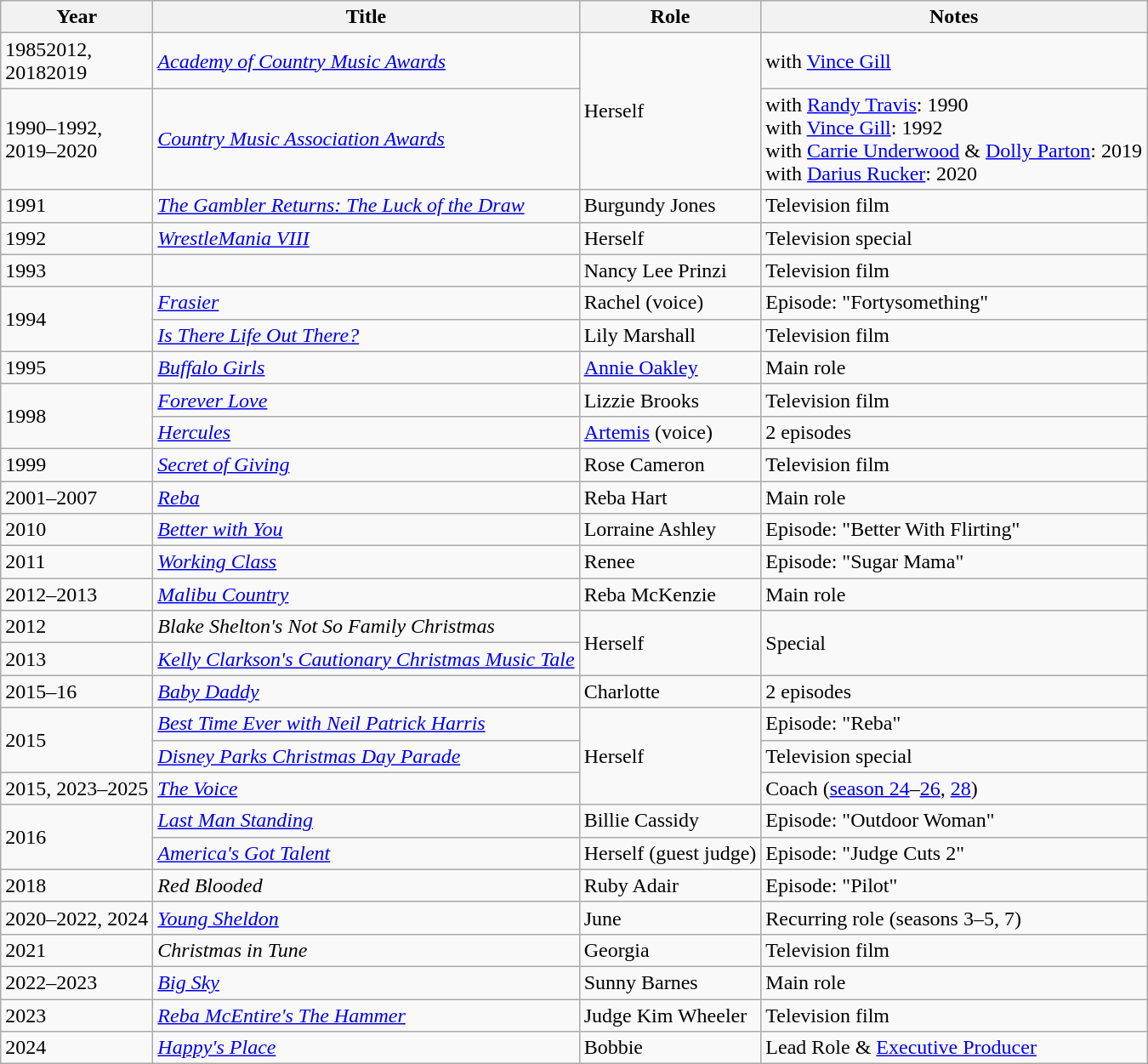<table class="wikitable sortable">
<tr>
<th>Year</th>
<th>Title</th>
<th>Role</th>
<th class="unsortable">Notes</th>
</tr>
<tr>
<td>19852012,<br>20182019</td>
<td><em><a href='#'>Academy of Country Music Awards</a></em></td>
<td rowspan="2">Herself</td>
<td>with <a href='#'>Vince Gill</a></td>
</tr>
<tr>
<td>1990–1992, <br>2019–2020</td>
<td><em><a href='#'>Country Music Association Awards</a></em></td>
<td>with <a href='#'>Randy Travis</a>: 1990 <br> with <a href='#'>Vince Gill</a>: 1992 <br> with <a href='#'>Carrie Underwood</a> & <a href='#'>Dolly Parton</a>: 2019 <br> with <a href='#'>Darius Rucker</a>: 2020</td>
</tr>
<tr>
<td>1991</td>
<td><em><a href='#'>The Gambler Returns: The Luck of the Draw</a></em></td>
<td>Burgundy Jones</td>
<td>Television film</td>
</tr>
<tr>
<td>1992</td>
<td><em><a href='#'>WrestleMania VIII</a></em></td>
<td>Herself</td>
<td>Television special</td>
</tr>
<tr>
<td>1993</td>
<td><em></em></td>
<td>Nancy Lee Prinzi</td>
<td>Television film</td>
</tr>
<tr>
<td rowspan="2">1994</td>
<td><em><a href='#'>Frasier</a></em></td>
<td>Rachel (voice)</td>
<td>Episode: "Fortysomething"</td>
</tr>
<tr>
<td><em><a href='#'>Is There Life Out There?</a></em></td>
<td>Lily Marshall</td>
<td>Television film</td>
</tr>
<tr>
<td>1995</td>
<td><em><a href='#'>Buffalo Girls</a></em></td>
<td><a href='#'>Annie Oakley</a></td>
<td>Main role</td>
</tr>
<tr>
<td rowspan="2">1998</td>
<td><em><a href='#'>Forever Love</a></em></td>
<td>Lizzie Brooks</td>
<td>Television film</td>
</tr>
<tr>
<td><em><a href='#'>Hercules</a></em></td>
<td><a href='#'>Artemis</a> (voice)</td>
<td>2 episodes</td>
</tr>
<tr>
<td>1999</td>
<td><em><a href='#'>Secret of Giving</a></em></td>
<td>Rose Cameron</td>
<td>Television film</td>
</tr>
<tr>
<td>2001–2007</td>
<td><em><a href='#'>Reba</a></em></td>
<td>Reba Hart</td>
<td>Main role</td>
</tr>
<tr>
<td>2010</td>
<td><em><a href='#'>Better with You</a></em></td>
<td>Lorraine Ashley</td>
<td>Episode: "Better With Flirting"</td>
</tr>
<tr>
<td>2011</td>
<td><em><a href='#'>Working Class</a></em></td>
<td>Renee</td>
<td>Episode: "Sugar Mama"</td>
</tr>
<tr>
<td>2012–2013</td>
<td><em><a href='#'>Malibu Country</a></em></td>
<td>Reba McKenzie</td>
<td>Main role</td>
</tr>
<tr>
<td>2012</td>
<td><em>Blake Shelton's Not So Family Christmas</em></td>
<td rowspan="2">Herself</td>
<td rowspan="2">Special</td>
</tr>
<tr>
<td>2013</td>
<td><em><a href='#'>Kelly Clarkson's Cautionary Christmas Music Tale</a></em></td>
</tr>
<tr>
<td>2015–16</td>
<td><em><a href='#'>Baby Daddy</a></em></td>
<td>Charlotte</td>
<td>2 episodes</td>
</tr>
<tr>
<td rowspan="2">2015</td>
<td><em><a href='#'>Best Time Ever with Neil Patrick Harris</a></em></td>
<td rowspan="3">Herself</td>
<td>Episode: "Reba"</td>
</tr>
<tr>
<td><em><a href='#'>Disney Parks Christmas Day Parade</a></em></td>
<td>Television special</td>
</tr>
<tr>
<td>2015, 2023–2025</td>
<td><em><a href='#'>The Voice</a></em></td>
<td>Coach (<a href='#'>season 24</a>–<a href='#'>26</a>, <a href='#'>28</a>)</td>
</tr>
<tr>
<td rowspan="2">2016</td>
<td><em><a href='#'>Last Man Standing</a></em></td>
<td>Billie Cassidy</td>
<td>Episode: "Outdoor Woman"</td>
</tr>
<tr>
<td><em><a href='#'>America's Got Talent</a></em></td>
<td>Herself (guest judge)</td>
<td>Episode: "Judge Cuts 2"</td>
</tr>
<tr>
<td>2018</td>
<td><em>Red Blooded </em></td>
<td>Ruby Adair</td>
<td>Episode: "Pilot"</td>
</tr>
<tr>
<td>2020–2022, 2024</td>
<td><em><a href='#'>Young Sheldon</a></em></td>
<td>June</td>
<td>Recurring role (seasons 3–5, 7)</td>
</tr>
<tr>
<td>2021</td>
<td><em>Christmas in Tune</em></td>
<td>Georgia</td>
<td>Television film</td>
</tr>
<tr>
<td>2022–2023</td>
<td><em><a href='#'>Big Sky</a></em></td>
<td>Sunny Barnes</td>
<td>Main role</td>
</tr>
<tr>
<td>2023</td>
<td><em><a href='#'>Reba McEntire's The Hammer</a></em></td>
<td>Judge Kim Wheeler</td>
<td>Television film</td>
</tr>
<tr>
<td>2024</td>
<td><em><a href='#'>Happy's Place</a></em></td>
<td>Bobbie</td>
<td>Lead Role & <a href='#'>Executive Producer</a></td>
</tr>
</table>
